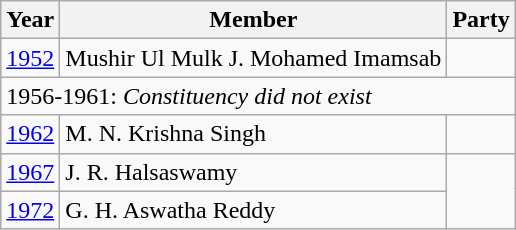<table class="wikitable">
<tr>
<th>Year</th>
<th>Member</th>
<th colspan="2">Party</th>
</tr>
<tr>
<td><a href='#'>1952</a></td>
<td>Mushir Ul Mulk J. Mohamed Imamsab</td>
<td></td>
</tr>
<tr>
<td colspan=4>1956-1961: <em>Constituency did not exist</em></td>
</tr>
<tr>
<td><a href='#'>1962</a></td>
<td>M. N. Krishna Singh</td>
<td></td>
</tr>
<tr>
<td><a href='#'>1967</a></td>
<td>J. R. Halsaswamy</td>
</tr>
<tr>
<td><a href='#'>1972</a></td>
<td>G. H. Aswatha Reddy</td>
</tr>
</table>
